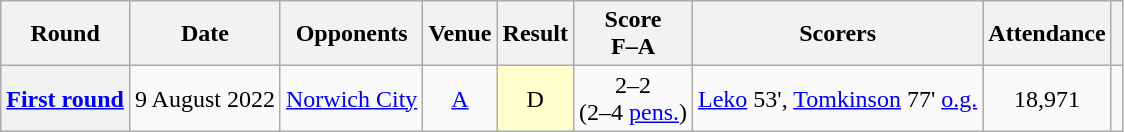<table class="wikitable plainrowheaders" style=text-align:center>
<tr>
<th scope=col>Round</th>
<th scope=col>Date</th>
<th scope=col>Opponents</th>
<th scope=col>Venue</th>
<th scope=col>Result</th>
<th scope=col>Score<br>F–A</th>
<th scope=col>Scorers</th>
<th scope=col>Attendance</th>
<th scope=col></th>
</tr>
<tr>
<th scope=row><a href='#'>First round</a></th>
<td style=text-align:left>9 August 2022</td>
<td style=text-align:left><a href='#'>Norwich City</a></td>
<td><a href='#'>A</a></td>
<td style=background:#ffc>D</td>
<td>2–2<br>(2–4 <a href='#'>pens.</a>)</td>
<td style=text-align:left><a href='#'>Leko</a> 53', <a href='#'>Tomkinson</a> 77' <a href='#'>o.g.</a></td>
<td>18,971</td>
<td></td>
</tr>
</table>
